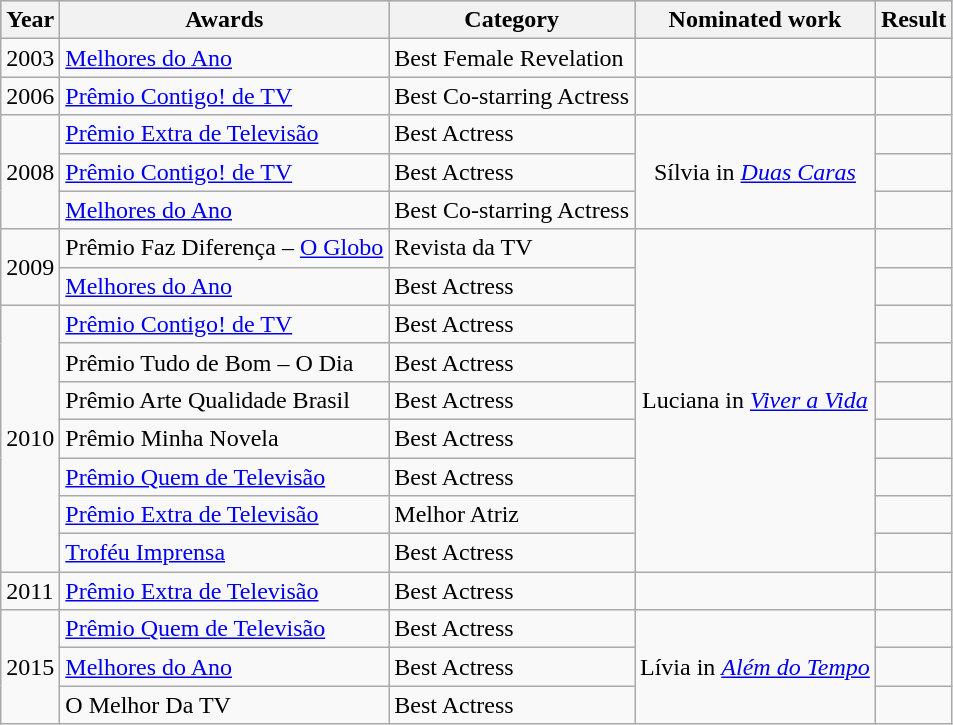<table class="wikitable">
<tr style="background:#b0c4de; text-align:center;">
<th>Year</th>
<th>Awards</th>
<th>Category</th>
<th>Nominated work</th>
<th>Result</th>
</tr>
<tr>
<td>2003</td>
<td><a href='#'>Melhores do Ano</a></td>
<td>Best Female Revelation</td>
<td></td>
<td></td>
</tr>
<tr>
<td>2006</td>
<td><a href='#'>Prêmio Contigo! de TV</a></td>
<td>Best Co-starring Actress</td>
<td></td>
<td></td>
</tr>
<tr>
<td rowspan=3>2008</td>
<td><a href='#'>Prêmio Extra de Televisão</a></td>
<td>Best Actress</td>
<td rowspan=3 style="text-align:center;">Sílvia in <em><a href='#'>Duas Caras</a></em></td>
<td></td>
</tr>
<tr>
<td><a href='#'>Prêmio Contigo! de TV</a></td>
<td>Best Actress</td>
<td></td>
</tr>
<tr>
<td><a href='#'>Melhores do Ano</a></td>
<td>Best Co-starring Actress</td>
<td></td>
</tr>
<tr>
<td rowspan=2>2009</td>
<td>Prêmio Faz Diferença – <a href='#'>O Globo</a></td>
<td>Revista da TV</td>
<td rowspan=9 style="text-align:center;">Luciana in <em><a href='#'>Viver a Vida</a></em></td>
<td></td>
</tr>
<tr>
<td><a href='#'>Melhores do Ano</a></td>
<td>Best Actress</td>
<td></td>
</tr>
<tr>
<td rowspan=7>2010</td>
<td><a href='#'>Prêmio Contigo! de TV</a></td>
<td>Best Actress</td>
<td></td>
</tr>
<tr>
<td>Prêmio Tudo de Bom – O Dia</td>
<td>Best Actress</td>
<td></td>
</tr>
<tr>
<td>Prêmio Arte Qualidade Brasil</td>
<td>Best Actress</td>
<td></td>
</tr>
<tr>
<td>Prêmio Minha Novela</td>
<td>Best Actress</td>
<td></td>
</tr>
<tr>
<td><a href='#'>Prêmio Quem de Televisão</a></td>
<td>Best Actress</td>
<td></td>
</tr>
<tr>
<td><a href='#'>Prêmio Extra de Televisão</a></td>
<td>Melhor Atriz</td>
<td></td>
</tr>
<tr>
<td><a href='#'>Troféu Imprensa</a></td>
<td>Best Actress</td>
<td></td>
</tr>
<tr>
<td>2011</td>
<td><a href='#'>Prêmio Extra de Televisão</a></td>
<td>Best Actress</td>
<td></td>
<td></td>
</tr>
<tr>
<td rowspan="7">2015</td>
<td><a href='#'>Prêmio Quem de Televisão</a></td>
<td>Best Actress</td>
<td rowspan="7" style="text-align:center;">Lívia in <em><a href='#'>Além do Tempo</a></em></td>
<td></td>
</tr>
<tr>
<td><a href='#'>Melhores do Ano</a></td>
<td>Best Actress</td>
<td></td>
</tr>
<tr>
<td>O Melhor Da TV</td>
<td>Best Actress</td>
<td></td>
</tr>
</table>
